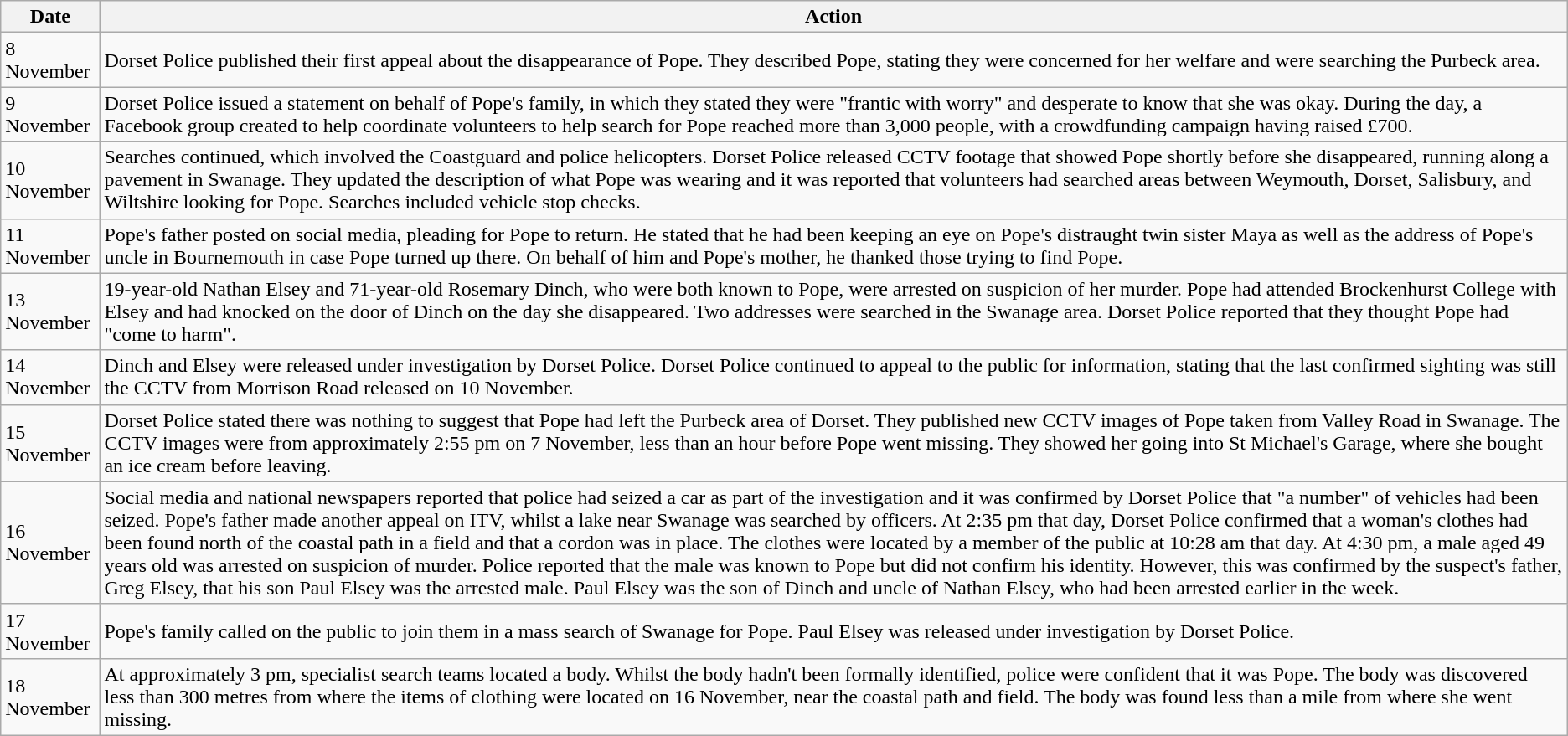<table class="wikitable">
<tr>
<th>Date</th>
<th>Action</th>
</tr>
<tr>
<td>8 November</td>
<td>Dorset Police published their first appeal about the disappearance of Pope. They described Pope, stating they were concerned for her welfare and were searching the Purbeck area.</td>
</tr>
<tr>
<td>9 November</td>
<td>Dorset Police issued a statement on behalf of Pope's family, in which they stated they were "frantic with worry" and desperate to know that she was okay. During the day, a Facebook group created to help coordinate volunteers to help search for Pope reached more than 3,000 people, with a crowdfunding campaign having raised £700.</td>
</tr>
<tr>
<td>10 November</td>
<td>Searches continued, which involved the Coastguard and police helicopters. Dorset Police released CCTV footage that showed Pope shortly before she disappeared, running along a pavement in Swanage. They updated the description of what Pope was wearing and it was reported that volunteers had searched areas between Weymouth, Dorset, Salisbury, and Wiltshire looking for Pope. Searches included vehicle stop checks.</td>
</tr>
<tr>
<td>11 November</td>
<td>Pope's father posted on social media, pleading for Pope to return. He stated that he had been keeping an eye on Pope's distraught twin sister Maya as well as the address of Pope's uncle in Bournemouth in case Pope turned up there. On behalf of him and Pope's mother, he thanked those trying to find Pope.</td>
</tr>
<tr>
<td>13 November</td>
<td>19-year-old Nathan Elsey and 71-year-old Rosemary Dinch, who were both known to Pope, were arrested on suspicion of her murder. Pope had attended Brockenhurst College with Elsey and had knocked on the door of Dinch on the day she disappeared. Two addresses were searched in the Swanage area. Dorset Police reported that they thought Pope had "come to harm".</td>
</tr>
<tr>
<td>14 November</td>
<td>Dinch and Elsey were released under investigation by Dorset Police. Dorset Police continued to appeal to the public for information, stating that the last confirmed sighting was still the CCTV from Morrison Road released on 10 November.</td>
</tr>
<tr>
<td>15 November</td>
<td>Dorset Police stated there was nothing to suggest that Pope had left the Purbeck area of Dorset. They published new CCTV images of Pope taken from Valley Road in Swanage. The CCTV images were from approximately 2:55 pm on 7 November, less than an hour before Pope went missing. They showed her going into St Michael's Garage, where she bought an ice cream before leaving.</td>
</tr>
<tr>
<td>16 November</td>
<td>Social media and national newspapers reported that police had seized a car as part of the investigation and it was confirmed by Dorset Police that "a number" of vehicles had been seized. Pope's father made another appeal on ITV, whilst a lake near Swanage was searched by officers. At 2:35 pm that day, Dorset Police confirmed that a woman's clothes had been found north of the coastal path in a field and that a cordon was in place. The clothes were located by a member of the public at 10:28 am that day. At 4:30 pm, a male aged 49 years old was arrested on suspicion of murder. Police reported that the male was known to Pope but did not confirm his identity. However, this was confirmed by the suspect's father, Greg Elsey, that his son Paul Elsey was the arrested male. Paul Elsey was the son of Dinch and uncle of Nathan Elsey, who had been arrested earlier in the week.</td>
</tr>
<tr>
<td>17 November</td>
<td>Pope's family called on the public to join them in a mass search of Swanage for Pope. Paul Elsey was released under investigation by Dorset Police.</td>
</tr>
<tr>
<td>18 November</td>
<td>At approximately 3 pm, specialist search teams located a body. Whilst the body hadn't been formally identified, police were confident that it was Pope. The body was discovered less than 300 metres from where the items of clothing were located on 16 November, near the coastal path and field. The body was found less than a mile from where she went missing.</td>
</tr>
</table>
